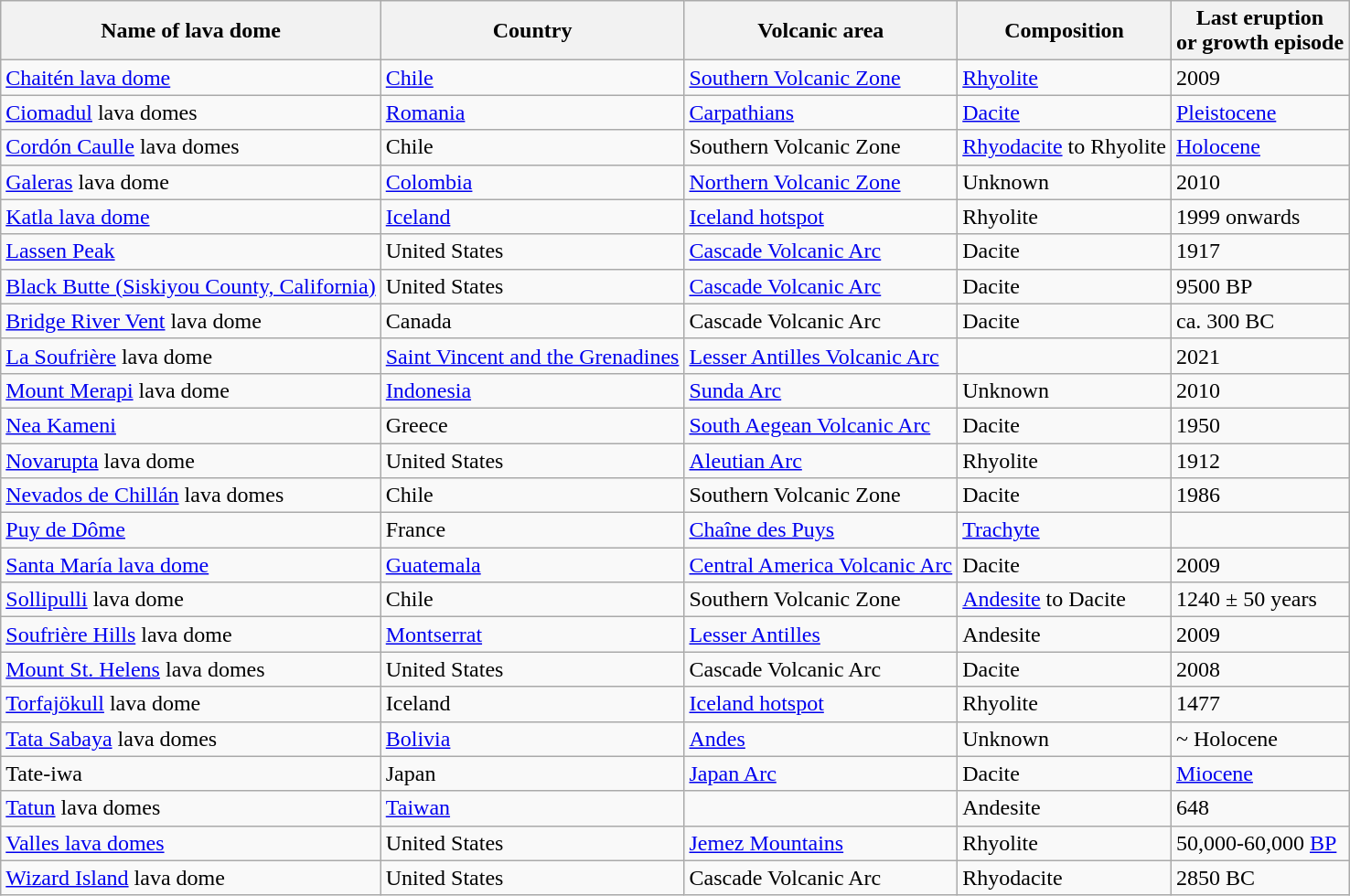<table class="wikitable sortable">
<tr>
<th>Name of lava dome</th>
<th>Country</th>
<th>Volcanic area</th>
<th>Composition</th>
<th>Last eruption<br>or growth episode</th>
</tr>
<tr>
<td><a href='#'>Chaitén lava dome</a></td>
<td><a href='#'>Chile</a></td>
<td><a href='#'>Southern Volcanic Zone</a></td>
<td><a href='#'>Rhyolite</a></td>
<td>2009</td>
</tr>
<tr>
<td><a href='#'>Ciomadul</a> lava domes</td>
<td><a href='#'>Romania</a></td>
<td><a href='#'>Carpathians</a></td>
<td><a href='#'>Dacite</a></td>
<td><a href='#'>Pleistocene</a></td>
</tr>
<tr>
<td><a href='#'>Cordón Caulle</a> lava domes</td>
<td>Chile</td>
<td>Southern Volcanic Zone</td>
<td><a href='#'>Rhyodacite</a> to Rhyolite</td>
<td><a href='#'>Holocene</a></td>
</tr>
<tr>
<td><a href='#'>Galeras</a> lava dome</td>
<td><a href='#'>Colombia</a></td>
<td><a href='#'>Northern Volcanic Zone</a></td>
<td>Unknown</td>
<td>2010</td>
</tr>
<tr>
<td><a href='#'>Katla lava dome</a></td>
<td><a href='#'>Iceland</a></td>
<td><a href='#'>Iceland hotspot</a></td>
<td>Rhyolite</td>
<td>1999 onwards</td>
</tr>
<tr>
<td><a href='#'>Lassen Peak</a></td>
<td>United States</td>
<td><a href='#'>Cascade Volcanic Arc</a></td>
<td>Dacite</td>
<td>1917</td>
</tr>
<tr>
<td><a href='#'>Black Butte (Siskiyou County, California)</a></td>
<td>United States</td>
<td><a href='#'>Cascade Volcanic Arc</a></td>
<td>Dacite</td>
<td>9500 BP</td>
</tr>
<tr>
<td><a href='#'>Bridge River Vent</a> lava dome</td>
<td>Canada</td>
<td>Cascade Volcanic Arc</td>
<td>Dacite</td>
<td>ca. 300 BC</td>
</tr>
<tr>
<td><a href='#'>La Soufrière</a> lava dome</td>
<td><a href='#'>Saint Vincent and the Grenadines</a></td>
<td><a href='#'>Lesser Antilles Volcanic Arc</a></td>
<td></td>
<td>2021</td>
</tr>
<tr>
<td><a href='#'>Mount Merapi</a> lava dome</td>
<td><a href='#'>Indonesia</a></td>
<td><a href='#'>Sunda Arc</a></td>
<td>Unknown</td>
<td>2010</td>
</tr>
<tr>
<td><a href='#'>Nea Kameni</a></td>
<td>Greece</td>
<td><a href='#'>South Aegean Volcanic Arc</a></td>
<td>Dacite</td>
<td>1950</td>
</tr>
<tr>
<td><a href='#'>Novarupta</a> lava dome</td>
<td>United States</td>
<td><a href='#'>Aleutian Arc</a></td>
<td>Rhyolite</td>
<td>1912</td>
</tr>
<tr>
<td><a href='#'>Nevados de Chillán</a> lava domes</td>
<td>Chile</td>
<td>Southern Volcanic Zone</td>
<td>Dacite</td>
<td>1986</td>
</tr>
<tr>
<td><a href='#'>Puy de Dôme</a></td>
<td>France</td>
<td><a href='#'>Chaîne des Puys</a></td>
<td><a href='#'>Trachyte</a></td>
<td></td>
</tr>
<tr>
<td><a href='#'>Santa María lava dome</a></td>
<td><a href='#'>Guatemala</a></td>
<td><a href='#'>Central America Volcanic Arc</a></td>
<td>Dacite</td>
<td>2009</td>
</tr>
<tr>
<td><a href='#'>Sollipulli</a> lava dome</td>
<td>Chile</td>
<td>Southern Volcanic Zone</td>
<td><a href='#'>Andesite</a> to Dacite</td>
<td>1240 ± 50 years</td>
</tr>
<tr>
<td><a href='#'>Soufrière Hills</a> lava dome</td>
<td><a href='#'>Montserrat</a></td>
<td><a href='#'>Lesser Antilles</a></td>
<td>Andesite</td>
<td>2009</td>
</tr>
<tr>
<td><a href='#'>Mount St. Helens</a> lava domes</td>
<td>United States</td>
<td>Cascade Volcanic Arc</td>
<td>Dacite</td>
<td>2008</td>
</tr>
<tr>
<td><a href='#'>Torfajökull</a> lava dome</td>
<td>Iceland</td>
<td><a href='#'>Iceland hotspot</a></td>
<td>Rhyolite</td>
<td>1477</td>
</tr>
<tr>
<td><a href='#'>Tata Sabaya</a> lava domes</td>
<td><a href='#'>Bolivia</a></td>
<td><a href='#'>Andes</a></td>
<td>Unknown</td>
<td>~ Holocene</td>
</tr>
<tr>
<td>Tate-iwa</td>
<td>Japan</td>
<td><a href='#'>Japan Arc</a></td>
<td>Dacite</td>
<td><a href='#'>Miocene</a></td>
</tr>
<tr>
<td><a href='#'>Tatun</a> lava domes</td>
<td><a href='#'>Taiwan</a></td>
<td></td>
<td>Andesite</td>
<td>648</td>
</tr>
<tr>
<td><a href='#'>Valles lava domes</a></td>
<td>United States</td>
<td><a href='#'>Jemez Mountains</a></td>
<td>Rhyolite</td>
<td>50,000-60,000 <a href='#'>BP</a></td>
</tr>
<tr>
<td><a href='#'>Wizard Island</a> lava dome</td>
<td>United States</td>
<td>Cascade Volcanic Arc</td>
<td>Rhyodacite</td>
<td>2850 BC</td>
</tr>
</table>
